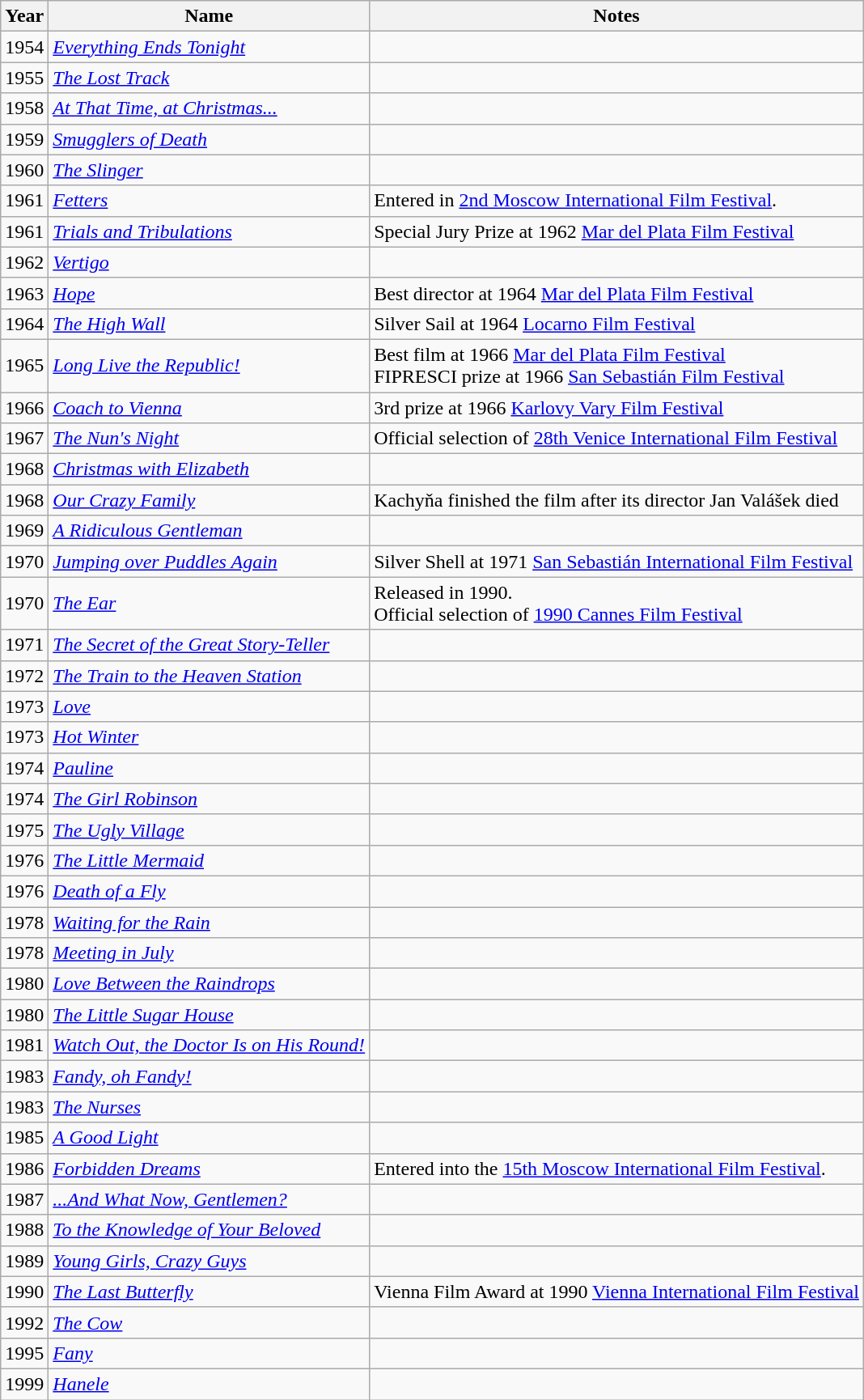<table class="wikitable">
<tr>
<th>Year</th>
<th>Name</th>
<th>Notes</th>
</tr>
<tr>
<td>1954</td>
<td><em><a href='#'>Everything Ends Tonight</a></em></td>
<td></td>
</tr>
<tr>
<td>1955</td>
<td><em><a href='#'>The Lost Track</a></em></td>
<td></td>
</tr>
<tr>
<td>1958</td>
<td><em><a href='#'>At That Time, at Christmas...</a></em></td>
<td></td>
</tr>
<tr>
<td>1959</td>
<td><em><a href='#'>Smugglers of Death</a></em></td>
<td></td>
</tr>
<tr>
<td>1960</td>
<td><em><a href='#'>The Slinger</a></em></td>
<td></td>
</tr>
<tr>
<td>1961</td>
<td><em><a href='#'>Fetters</a></em></td>
<td>Entered in <a href='#'>2nd Moscow International Film Festival</a>.</td>
</tr>
<tr>
<td>1961</td>
<td><em><a href='#'>Trials and Tribulations</a></em></td>
<td>Special Jury Prize at 1962 <a href='#'>Mar del Plata Film Festival</a></td>
</tr>
<tr>
<td>1962</td>
<td><em><a href='#'>Vertigo</a></em></td>
<td></td>
</tr>
<tr>
<td>1963</td>
<td><em><a href='#'>Hope</a></em></td>
<td>Best director at 1964 <a href='#'>Mar del Plata Film Festival</a></td>
</tr>
<tr>
<td>1964</td>
<td><em><a href='#'>The High Wall</a></em></td>
<td>Silver Sail at 1964 <a href='#'>Locarno Film Festival</a></td>
</tr>
<tr>
<td>1965</td>
<td><em><a href='#'>Long Live the Republic!</a></em></td>
<td>Best film at 1966 <a href='#'>Mar del Plata Film Festival</a><br>FIPRESCI prize at 1966 <a href='#'>San Sebastián Film Festival</a></td>
</tr>
<tr>
<td>1966</td>
<td><em><a href='#'>Coach to Vienna</a></em></td>
<td>3rd prize at 1966 <a href='#'>Karlovy Vary Film Festival</a></td>
</tr>
<tr>
<td>1967</td>
<td><em><a href='#'>The Nun's Night</a></em></td>
<td>Official selection of <a href='#'>28th Venice International Film Festival</a></td>
</tr>
<tr>
<td>1968</td>
<td><em><a href='#'>Christmas with Elizabeth</a></em></td>
<td></td>
</tr>
<tr>
<td>1968</td>
<td><em><a href='#'>Our Crazy Family</a></em></td>
<td>Kachyňa finished the film after its director Jan Valášek died</td>
</tr>
<tr>
<td>1969</td>
<td><em><a href='#'>A Ridiculous Gentleman</a></em></td>
<td></td>
</tr>
<tr>
<td>1970</td>
<td><em><a href='#'>Jumping over Puddles Again</a></em></td>
<td>Silver Shell at 1971 <a href='#'>San Sebastián International Film Festival</a></td>
</tr>
<tr>
<td>1970</td>
<td><em><a href='#'>The Ear</a></em></td>
<td>Released in 1990.<br>Official selection of <a href='#'>1990 Cannes Film Festival</a></td>
</tr>
<tr>
<td>1971</td>
<td><em><a href='#'>The Secret of the Great Story-Teller</a></em></td>
<td></td>
</tr>
<tr>
<td>1972</td>
<td><em><a href='#'>The Train to the Heaven Station</a></em></td>
<td></td>
</tr>
<tr>
<td>1973</td>
<td><em><a href='#'>Love</a></em></td>
<td></td>
</tr>
<tr>
<td>1973</td>
<td><em><a href='#'>Hot Winter</a></em></td>
<td></td>
</tr>
<tr>
<td>1974</td>
<td><em><a href='#'>Pauline</a></em></td>
<td></td>
</tr>
<tr>
<td>1974</td>
<td><em><a href='#'>The Girl Robinson</a></em></td>
<td></td>
</tr>
<tr>
<td>1975</td>
<td><em><a href='#'>The Ugly Village</a></em></td>
<td></td>
</tr>
<tr>
<td>1976</td>
<td><em><a href='#'>The Little Mermaid</a></em></td>
<td></td>
</tr>
<tr>
<td>1976</td>
<td><em><a href='#'>Death of a Fly</a></em></td>
<td></td>
</tr>
<tr>
<td>1978</td>
<td><em><a href='#'>Waiting for the Rain</a></em></td>
<td></td>
</tr>
<tr>
<td>1978</td>
<td><em><a href='#'>Meeting in July</a></em></td>
<td></td>
</tr>
<tr>
<td>1980</td>
<td><em><a href='#'>Love Between the Raindrops</a></em></td>
<td></td>
</tr>
<tr>
<td>1980</td>
<td><em><a href='#'>The Little Sugar House</a></em></td>
<td></td>
</tr>
<tr>
<td>1981</td>
<td><em><a href='#'>Watch Out, the Doctor Is on His Round!</a></em></td>
<td></td>
</tr>
<tr>
<td>1983</td>
<td><em><a href='#'>Fandy, oh Fandy!</a></em></td>
<td></td>
</tr>
<tr>
<td>1983</td>
<td><em><a href='#'>The Nurses</a></em></td>
<td></td>
</tr>
<tr>
<td>1985</td>
<td><em><a href='#'>A Good Light</a></em></td>
<td></td>
</tr>
<tr>
<td>1986</td>
<td><em><a href='#'>Forbidden Dreams</a></em></td>
<td>Entered into the <a href='#'>15th Moscow International Film Festival</a>.</td>
</tr>
<tr>
<td>1987</td>
<td><em><a href='#'>...And What Now, Gentlemen?</a></em></td>
<td></td>
</tr>
<tr>
<td>1988</td>
<td><em><a href='#'>To the Knowledge of Your Beloved</a></em></td>
<td></td>
</tr>
<tr>
<td>1989</td>
<td><em><a href='#'>Young Girls, Crazy Guys</a></em></td>
<td></td>
</tr>
<tr>
<td>1990</td>
<td><em><a href='#'>The Last Butterfly</a></em></td>
<td>Vienna Film Award at 1990 <a href='#'>Vienna International Film Festival</a></td>
</tr>
<tr>
<td>1992</td>
<td><em><a href='#'>The Cow</a></em></td>
<td></td>
</tr>
<tr>
<td>1995</td>
<td><em><a href='#'>Fany</a></em></td>
<td></td>
</tr>
<tr>
<td>1999</td>
<td><em><a href='#'>Hanele</a></em></td>
<td></td>
</tr>
</table>
